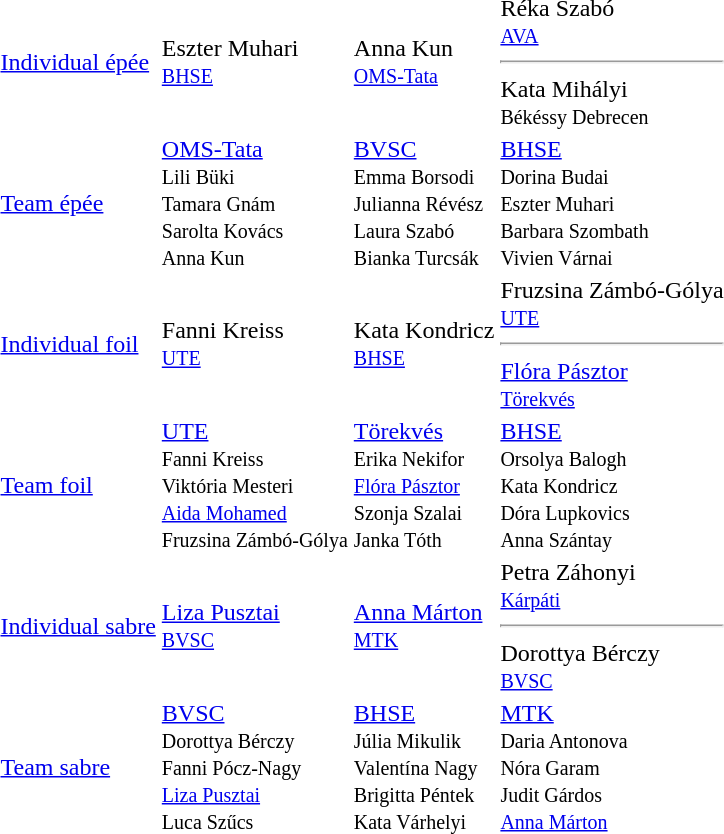<table>
<tr>
<td><a href='#'>Individual épée</a></td>
<td>Eszter Muhari<br><small> <a href='#'>BHSE</a></small></td>
<td>Anna Kun<br><small> <a href='#'>OMS-Tata</a></small></td>
<td>Réka Szabó<br><small> <a href='#'>AVA</a></small><hr>Kata Mihályi<br><small> Békéssy Debrecen</small></td>
</tr>
<tr>
<td><a href='#'>Team épée</a></td>
<td> <a href='#'>OMS-Tata</a><br><small>Lili Büki<br>Tamara Gnám<br>Sarolta Kovács<br>Anna Kun</small></td>
<td> <a href='#'>BVSC</a><br><small>Emma Borsodi<br>Julianna Révész<br>Laura Szabó<br>Bianka Turcsák</small></td>
<td> <a href='#'>BHSE</a><br><small>Dorina Budai<br>Eszter Muhari<br>Barbara Szombath<br>Vivien Várnai</small></td>
</tr>
<tr>
<td><a href='#'>Individual foil</a></td>
<td>Fanni Kreiss<br><small> <a href='#'>UTE</a></small></td>
<td>Kata Kondricz<br><small> <a href='#'>BHSE</a></small></td>
<td>Fruzsina Zámbó-Gólya<br><small> <a href='#'>UTE</a></small><hr><a href='#'>Flóra Pásztor</a><br><small> <a href='#'>Törekvés</a></small></td>
</tr>
<tr>
<td><a href='#'>Team foil</a></td>
<td> <a href='#'>UTE</a><br><small>Fanni Kreiss<br>Viktória Mesteri<br><a href='#'>Aida Mohamed</a><br>Fruzsina Zámbó-Gólya</small></td>
<td> <a href='#'>Törekvés</a><br><small>Erika Nekifor<br><a href='#'>Flóra Pásztor</a><br>Szonja Szalai<br>Janka Tóth</small></td>
<td> <a href='#'>BHSE</a><br><small>Orsolya Balogh<br>Kata Kondricz<br>Dóra Lupkovics<br>Anna Szántay</small></td>
</tr>
<tr>
<td><a href='#'>Individual sabre</a></td>
<td><a href='#'>Liza Pusztai</a><br><small> <a href='#'>BVSC</a></small></td>
<td><a href='#'>Anna Márton</a><br><small> <a href='#'>MTK</a></small></td>
<td>Petra Záhonyi<br><small> <a href='#'>Kárpáti</a></small><hr>Dorottya Bérczy<br><small> <a href='#'>BVSC</a></small></td>
</tr>
<tr>
<td><a href='#'>Team sabre</a></td>
<td> <a href='#'>BVSC</a><br><small>Dorottya Bérczy<br>Fanni Pócz-Nagy<br><a href='#'>Liza Pusztai</a><br>Luca Szűcs</small></td>
<td> <a href='#'>BHSE</a><br><small>Júlia Mikulik<br>Valentína Nagy<br>Brigitta Péntek<br>Kata Várhelyi</small></td>
<td> <a href='#'>MTK</a><br><small>Daria Antonova<br>Nóra Garam<br>Judit Gárdos<br><a href='#'>Anna Márton</a></small></td>
</tr>
</table>
